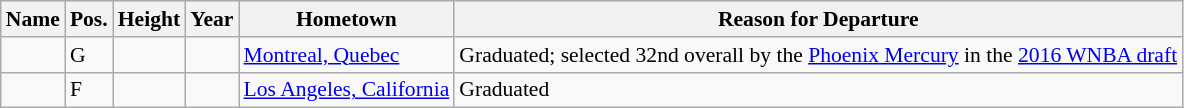<table class="wikitable sortable" style="font-size:90%;" border="1">
<tr>
<th>Name</th>
<th>Pos.</th>
<th>Height</th>
<th>Year</th>
<th>Hometown</th>
<th ! class="unsortable">Reason for Departure</th>
</tr>
<tr>
<td></td>
<td>G</td>
<td></td>
<td></td>
<td><a href='#'>Montreal, Quebec</a></td>
<td>Graduated; selected 32nd overall by the <a href='#'>Phoenix Mercury</a> in the <a href='#'>2016 WNBA draft</a></td>
</tr>
<tr>
<td></td>
<td>F</td>
<td></td>
<td></td>
<td><a href='#'>Los Angeles, California</a></td>
<td>Graduated</td>
</tr>
</table>
